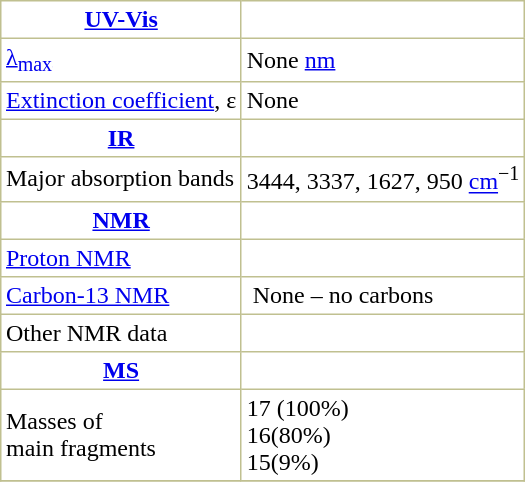<table border="1" cellspacing="0" cellpadding="3" style="margin: 0 0 0 0.5em; background: #FFFFFF; border-collapse: collapse; border-color: #C0C090;">
<tr>
<th><a href='#'>UV-Vis</a></th>
</tr>
<tr>
<td><a href='#'>λ<sub>max</sub></a></td>
<td>None <a href='#'>nm</a></td>
</tr>
<tr>
<td><a href='#'>Extinction coefficient</a>, ε</td>
<td>None</td>
</tr>
<tr>
<th><a href='#'>IR</a></th>
</tr>
<tr>
<td>Major absorption bands</td>
<td>3444, 3337, 1627, 950 <a href='#'>cm</a><sup>−1</sup></td>
</tr>
<tr>
<th><a href='#'>NMR</a></th>
</tr>
<tr>
<td><a href='#'>Proton NMR</a> </td>
<td> </td>
</tr>
<tr>
<td><a href='#'>Carbon-13 NMR</a> </td>
<td> None – no carbons</td>
</tr>
<tr>
<td>Other NMR data </td>
<td> </td>
</tr>
<tr>
<th><a href='#'>MS</a></th>
</tr>
<tr>
<td>Masses of <br>main fragments</td>
<td>17 (100%)<br>16(80%)<br>15(9%)</td>
</tr>
<tr>
</tr>
</table>
